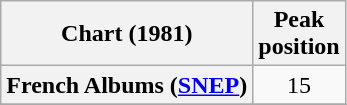<table class="wikitable sortable plainrowheaders">
<tr>
<th>Chart (1981)</th>
<th>Peak<br>position</th>
</tr>
<tr>
<th scope="row">French Albums (<a href='#'>SNEP</a>)</th>
<td align="center">15</td>
</tr>
<tr>
</tr>
<tr>
</tr>
</table>
